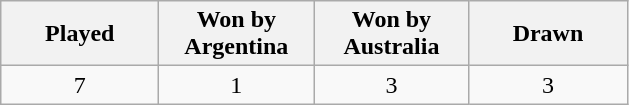<table class="wikitable">
<tr>
<th width="98">Played</th>
<th width="96">Won by<br>Argentina</th>
<th width="96">Won by<br>Australia</th>
<th width="98">Drawn</th>
</tr>
<tr>
<td align=center>7</td>
<td align=center>1</td>
<td align=center>3</td>
<td align=center>3</td>
</tr>
</table>
